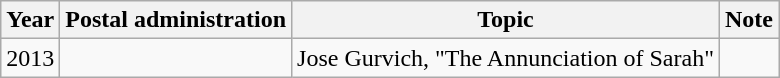<table class="wikitable">
<tr>
<th>Year</th>
<th>Postal administration</th>
<th>Topic</th>
<th>Note</th>
</tr>
<tr>
<td>2013</td>
<td></td>
<td>Jose Gurvich, "The Annunciation of Sarah"</td>
<td></td>
</tr>
</table>
